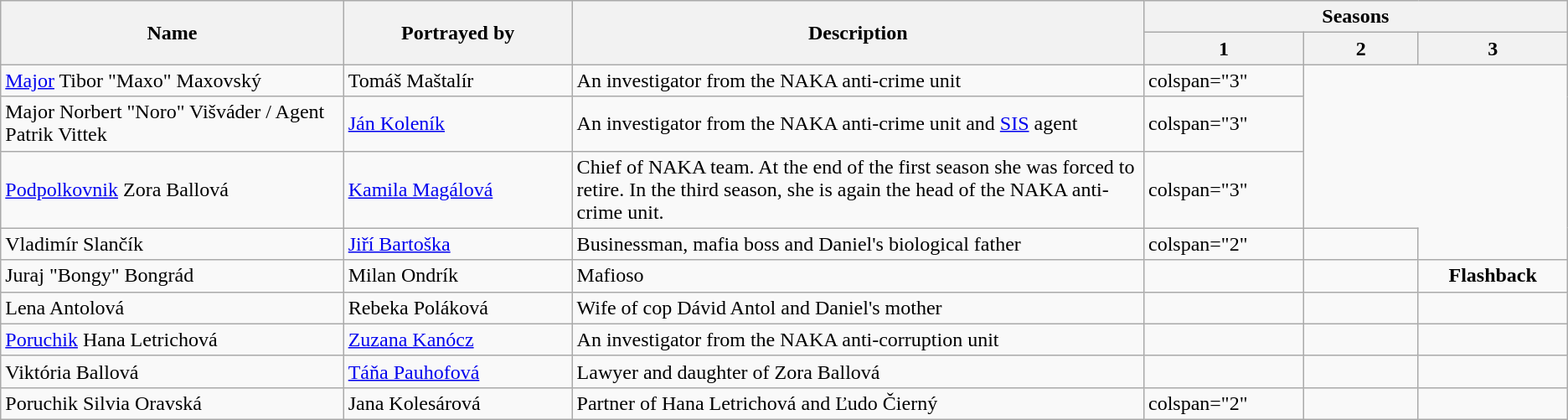<table class="wikitable plainrowheaders">
<tr>
<th rowspan="2" scope="col" style="width:12%;">Name</th>
<th rowspan="2" scope="col" style="width:8%;">Portrayed by</th>
<th rowspan="2" scope="col" style="width:20%;">Description</th>
<th colspan="3" scope="col" style="width:2%;">Seasons</th>
</tr>
<tr>
<th scope="col" style="width:4%;">1</th>
<th scope="col" style="width:4%;">2</th>
<th scope="col" style="width:4%;">3</th>
</tr>
<tr>
<td scope="row"><a href='#'>Major</a> Tibor "Maxo" Maxovský</td>
<td>Tomáš Maštalír</td>
<td>An investigator from the NAKA anti-crime unit</td>
<td>colspan="3" </td>
</tr>
<tr>
<td scope="row">Major Norbert "Noro" Višváder / Agent Patrik Vittek</td>
<td><a href='#'>Ján Koleník</a></td>
<td>An investigator from the NAKA anti-crime unit and <a href='#'>SIS</a> agent</td>
<td>colspan="3" </td>
</tr>
<tr>
<td scope="row"><a href='#'>Podpolkovnik</a> Zora Ballová</td>
<td><a href='#'>Kamila Magálová</a></td>
<td>Chief of NAKA team. At the end of the first season she was forced to retire. In the third season, she is again the head of the NAKA anti-crime unit.</td>
<td>colspan="3" </td>
</tr>
<tr>
<td scope="row">Vladimír Slančík</td>
<td><a href='#'>Jiří Bartoška</a></td>
<td>Businessman, mafia boss and Daniel's biological father</td>
<td>colspan="2" </td>
<td></td>
</tr>
<tr>
<td scope="row">Juraj "Bongy" Bongrád</td>
<td>Milan Ondrík</td>
<td>Mafioso</td>
<td></td>
<td></td>
<td style="background:light yellow; text-align:center;"><strong>Flashback</strong></td>
</tr>
<tr>
<td scope="row">Lena Antolová</td>
<td>Rebeka Poláková</td>
<td>Wife of cop Dávid Antol and Daniel's mother</td>
<td></td>
<td></td>
<td></td>
</tr>
<tr>
<td scope="row"><a href='#'>Poruchik</a> Hana Letrichová</td>
<td><a href='#'>Zuzana Kanócz</a></td>
<td>An investigator from the NAKA anti-corruption unit</td>
<td></td>
<td></td>
<td></td>
</tr>
<tr>
<td scope="row">Viktória Ballová</td>
<td><a href='#'>Táňa Pauhofová</a></td>
<td>Lawyer and daughter of Zora Ballová</td>
<td></td>
<td></td>
<td></td>
</tr>
<tr>
<td scope="row">Poruchik Silvia Oravská</td>
<td>Jana Kolesárová</td>
<td>Partner of Hana Letrichová and Ľudo Čierný</td>
<td>colspan="2" </td>
<td></td>
</tr>
</table>
